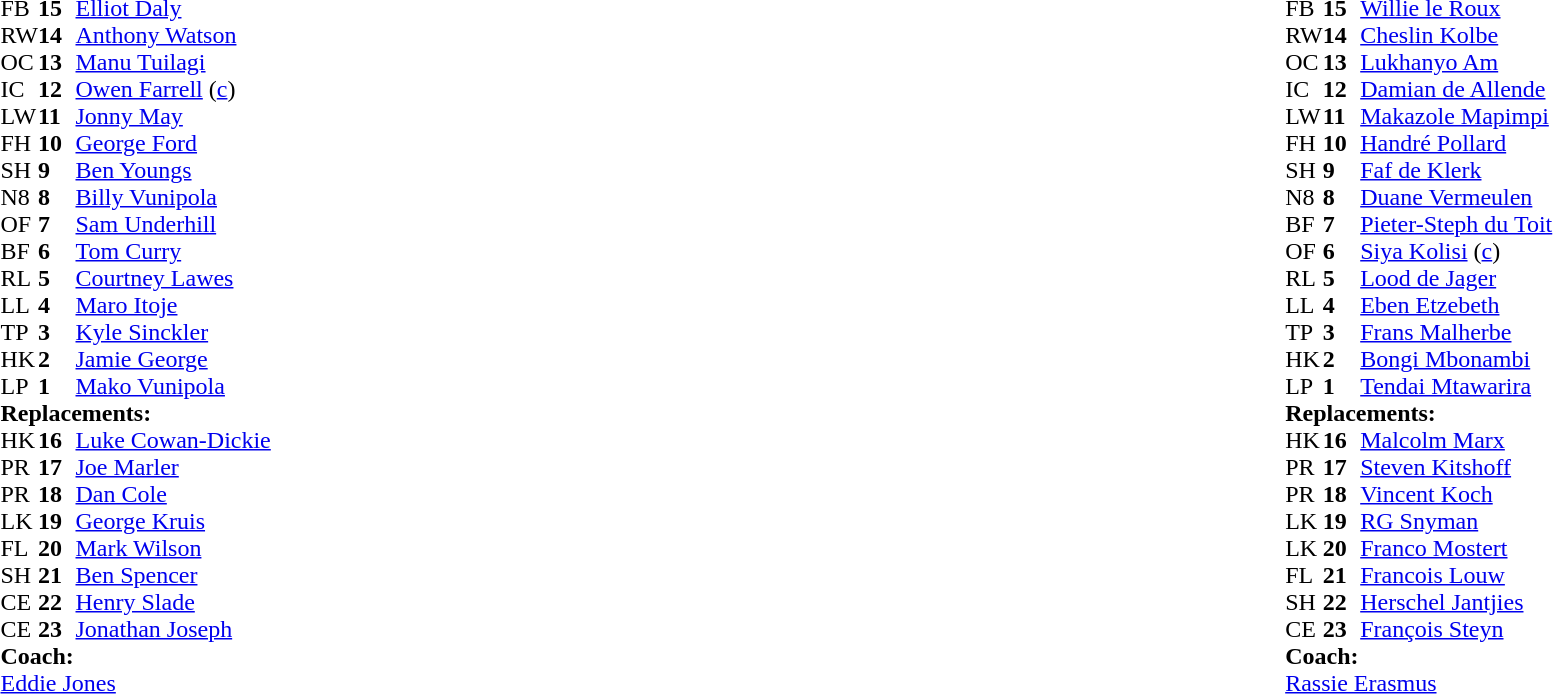<table style="width:100%">
<tr>
<td style="vertical-align:top; width:50%;"><br><table style="font-size: 100%" cellspacing="0" cellpadding="0">
<tr>
<th width="25"></th>
<th width="25"></th>
</tr>
<tr>
<td>FB</td>
<td><strong>15</strong></td>
<td><a href='#'>Elliot Daly</a></td>
</tr>
<tr>
<td>RW</td>
<td><strong>14</strong></td>
<td><a href='#'>Anthony Watson</a></td>
</tr>
<tr>
<td>OC</td>
<td><strong>13</strong></td>
<td><a href='#'>Manu Tuilagi</a></td>
</tr>
<tr>
<td>IC</td>
<td><strong>12</strong></td>
<td><a href='#'>Owen Farrell</a> (<a href='#'>c</a>)</td>
</tr>
<tr>
<td>LW</td>
<td><strong>11</strong></td>
<td><a href='#'>Jonny May</a></td>
<td></td>
<td></td>
</tr>
<tr>
<td>FH</td>
<td><strong>10</strong></td>
<td><a href='#'>George Ford</a></td>
<td></td>
<td></td>
</tr>
<tr>
<td>SH</td>
<td><strong>9</strong></td>
<td><a href='#'>Ben Youngs</a></td>
<td></td>
<td></td>
</tr>
<tr>
<td>N8</td>
<td><strong>8</strong></td>
<td><a href='#'>Billy Vunipola</a></td>
</tr>
<tr>
<td>OF</td>
<td><strong>7</strong></td>
<td><a href='#'>Sam Underhill</a></td>
<td></td>
<td></td>
</tr>
<tr>
<td>BF</td>
<td><strong>6</strong></td>
<td><a href='#'>Tom Curry</a></td>
</tr>
<tr>
<td>RL</td>
<td><strong>5</strong></td>
<td><a href='#'>Courtney Lawes</a></td>
<td></td>
<td></td>
</tr>
<tr>
<td>LL</td>
<td><strong>4</strong></td>
<td><a href='#'>Maro Itoje</a></td>
</tr>
<tr>
<td>TP</td>
<td><strong>3</strong></td>
<td><a href='#'>Kyle Sinckler</a></td>
<td></td>
<td></td>
</tr>
<tr>
<td>HK</td>
<td><strong>2</strong></td>
<td><a href='#'>Jamie George</a></td>
<td></td>
<td></td>
</tr>
<tr>
<td>LP</td>
<td><strong>1</strong></td>
<td><a href='#'>Mako Vunipola</a></td>
<td></td>
<td></td>
</tr>
<tr>
<td colspan="3"><strong>Replacements:</strong></td>
</tr>
<tr>
<td>HK</td>
<td><strong>16</strong></td>
<td><a href='#'>Luke Cowan-Dickie</a></td>
<td></td>
<td></td>
</tr>
<tr>
<td>PR</td>
<td><strong>17</strong></td>
<td><a href='#'>Joe Marler</a></td>
<td></td>
<td></td>
</tr>
<tr>
<td>PR</td>
<td><strong>18</strong></td>
<td><a href='#'>Dan Cole</a></td>
<td></td>
<td></td>
</tr>
<tr>
<td>LK</td>
<td><strong>19</strong></td>
<td><a href='#'>George Kruis</a></td>
<td></td>
<td></td>
</tr>
<tr>
<td>FL</td>
<td><strong>20</strong></td>
<td><a href='#'>Mark Wilson</a></td>
<td></td>
<td></td>
</tr>
<tr>
<td>SH</td>
<td><strong>21</strong></td>
<td><a href='#'>Ben Spencer</a></td>
<td></td>
<td></td>
</tr>
<tr>
<td>CE</td>
<td><strong>22</strong></td>
<td><a href='#'>Henry Slade</a></td>
<td></td>
<td></td>
</tr>
<tr>
<td>CE</td>
<td><strong>23</strong></td>
<td><a href='#'>Jonathan Joseph</a></td>
<td></td>
<td></td>
</tr>
<tr>
<td colspan="3"><strong>Coach:</strong></td>
</tr>
<tr>
<td colspan="4"> <a href='#'>Eddie Jones</a></td>
</tr>
</table>
</td>
<td style="vertical-align:top"></td>
<td style="vertical-align:top; width:50%;"><br><table cellspacing="0" cellpadding="0" style="font-size:100%; margin:auto;">
<tr>
<th width="25"></th>
<th width="25"></th>
</tr>
<tr>
<td>FB</td>
<td><strong>15</strong></td>
<td><a href='#'>Willie le Roux</a></td>
<td></td>
<td></td>
</tr>
<tr>
<td>RW</td>
<td><strong>14</strong></td>
<td><a href='#'>Cheslin Kolbe</a></td>
</tr>
<tr>
<td>OC</td>
<td><strong>13</strong></td>
<td><a href='#'>Lukhanyo Am</a></td>
</tr>
<tr>
<td>IC</td>
<td><strong>12</strong></td>
<td><a href='#'>Damian de Allende</a></td>
</tr>
<tr>
<td>LW</td>
<td><strong>11</strong></td>
<td><a href='#'>Makazole Mapimpi</a></td>
</tr>
<tr>
<td>FH</td>
<td><strong>10</strong></td>
<td><a href='#'>Handré Pollard</a></td>
</tr>
<tr>
<td>SH</td>
<td><strong>9</strong></td>
<td><a href='#'>Faf de Klerk</a></td>
<td></td>
<td></td>
</tr>
<tr>
<td>N8</td>
<td><strong>8</strong></td>
<td><a href='#'>Duane Vermeulen</a></td>
</tr>
<tr>
<td>BF</td>
<td><strong>7</strong></td>
<td><a href='#'>Pieter-Steph du Toit</a></td>
</tr>
<tr>
<td>OF</td>
<td><strong>6</strong></td>
<td><a href='#'>Siya Kolisi</a> (<a href='#'>c</a>)</td>
<td></td>
<td></td>
</tr>
<tr>
<td>RL</td>
<td><strong>5</strong></td>
<td><a href='#'>Lood de Jager</a></td>
<td></td>
<td></td>
</tr>
<tr>
<td>LL</td>
<td><strong>4</strong></td>
<td><a href='#'>Eben Etzebeth</a></td>
<td></td>
<td></td>
</tr>
<tr>
<td>TP</td>
<td><strong>3</strong></td>
<td><a href='#'>Frans Malherbe</a></td>
<td></td>
<td></td>
</tr>
<tr>
<td>HK</td>
<td><strong>2</strong></td>
<td><a href='#'>Bongi Mbonambi</a></td>
<td></td>
<td></td>
</tr>
<tr>
<td>LP</td>
<td><strong>1</strong></td>
<td><a href='#'>Tendai Mtawarira</a></td>
<td></td>
<td></td>
</tr>
<tr>
<td colspan="3"><strong>Replacements:</strong></td>
</tr>
<tr>
<td>HK</td>
<td><strong>16</strong></td>
<td><a href='#'>Malcolm Marx</a></td>
<td></td>
<td></td>
</tr>
<tr>
<td>PR</td>
<td><strong>17</strong></td>
<td><a href='#'>Steven Kitshoff</a></td>
<td></td>
<td></td>
</tr>
<tr>
<td>PR</td>
<td><strong>18</strong></td>
<td><a href='#'>Vincent Koch</a></td>
<td></td>
<td></td>
</tr>
<tr>
<td>LK</td>
<td><strong>19</strong></td>
<td><a href='#'>RG Snyman</a></td>
<td></td>
<td></td>
</tr>
<tr>
<td>LK</td>
<td><strong>20</strong></td>
<td><a href='#'>Franco Mostert</a></td>
<td></td>
<td></td>
</tr>
<tr>
<td>FL</td>
<td><strong>21</strong></td>
<td><a href='#'>Francois Louw</a></td>
<td></td>
<td></td>
</tr>
<tr>
<td>SH</td>
<td><strong>22</strong></td>
<td><a href='#'>Herschel Jantjies</a></td>
<td></td>
<td></td>
</tr>
<tr>
<td>CE</td>
<td><strong>23</strong></td>
<td><a href='#'>François Steyn</a></td>
<td></td>
<td></td>
</tr>
<tr>
<td colspan="3"><strong>Coach:</strong></td>
</tr>
<tr>
<td colspan="4"> <a href='#'>Rassie Erasmus</a></td>
</tr>
</table>
</td>
</tr>
</table>
